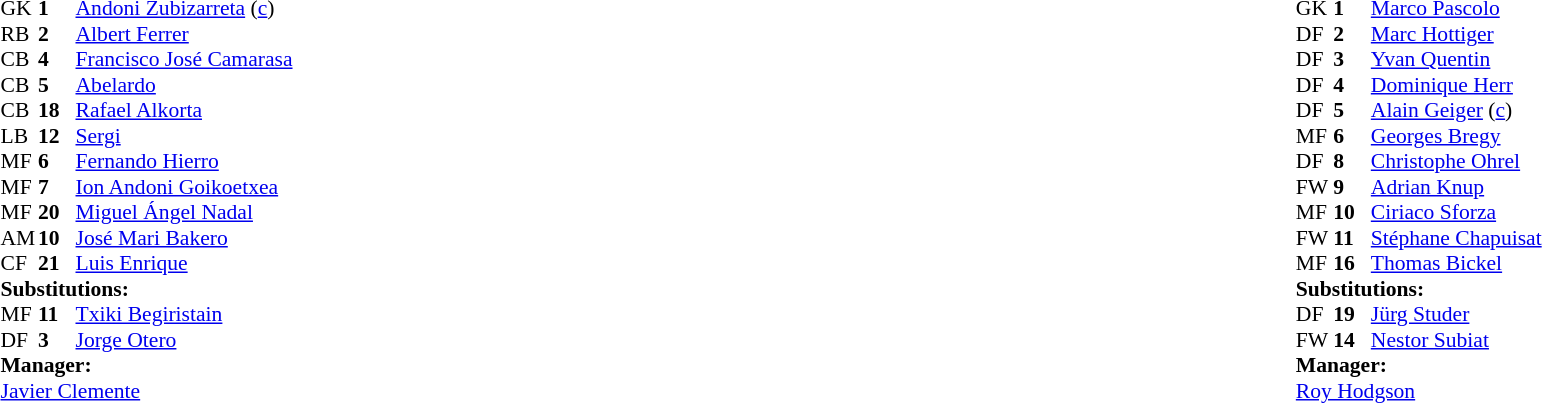<table width="100%">
<tr>
<td valign="top" width="50%"><br><table style="font-size: 90%" cellspacing="0" cellpadding="0">
<tr>
<th width="25"></th>
<th width="25"></th>
</tr>
<tr>
<td>GK</td>
<td><strong>1</strong></td>
<td><a href='#'>Andoni Zubizarreta</a> (<a href='#'>c</a>)</td>
</tr>
<tr>
<td>RB</td>
<td><strong>2</strong></td>
<td><a href='#'>Albert Ferrer</a></td>
<td></td>
</tr>
<tr>
<td>CB</td>
<td><strong>4</strong></td>
<td><a href='#'>Francisco José Camarasa</a></td>
<td></td>
</tr>
<tr>
<td>CB</td>
<td><strong>5</strong></td>
<td><a href='#'>Abelardo</a></td>
</tr>
<tr>
<td>CB</td>
<td><strong>18</strong></td>
<td><a href='#'>Rafael Alkorta</a></td>
</tr>
<tr>
<td>LB</td>
<td><strong>12</strong></td>
<td><a href='#'>Sergi</a></td>
</tr>
<tr>
<td>MF</td>
<td><strong>6</strong></td>
<td><a href='#'>Fernando Hierro</a></td>
<td></td>
<td></td>
</tr>
<tr>
<td>MF</td>
<td><strong>7</strong></td>
<td><a href='#'>Ion Andoni Goikoetxea</a></td>
<td></td>
<td></td>
</tr>
<tr>
<td>MF</td>
<td><strong>20</strong></td>
<td><a href='#'>Miguel Ángel Nadal</a></td>
</tr>
<tr>
<td>AM</td>
<td><strong>10</strong></td>
<td><a href='#'>José Mari Bakero</a></td>
</tr>
<tr>
<td>CF</td>
<td><strong>21</strong></td>
<td><a href='#'>Luis Enrique</a></td>
</tr>
<tr>
<td colspan=3><strong>Substitutions:</strong></td>
</tr>
<tr>
<td>MF</td>
<td><strong>11</strong></td>
<td><a href='#'>Txiki Begiristain</a></td>
<td></td>
<td></td>
</tr>
<tr>
<td>DF</td>
<td><strong>3</strong></td>
<td><a href='#'>Jorge Otero</a></td>
<td></td>
<td></td>
</tr>
<tr>
<td colspan=3><strong>Manager:</strong></td>
</tr>
<tr>
<td colspan="4"><a href='#'>Javier Clemente</a></td>
</tr>
</table>
</td>
<td valign="top"></td>
<td valign="top" width="50%"><br><table style="font-size: 90%" cellspacing="0" cellpadding="0" align=center>
<tr>
<th width="25"></th>
<th width="25"></th>
</tr>
<tr>
<td>GK</td>
<td><strong>1</strong></td>
<td><a href='#'>Marco Pascolo</a></td>
<td></td>
</tr>
<tr>
<td>DF</td>
<td><strong>2</strong></td>
<td><a href='#'>Marc Hottiger</a></td>
<td></td>
</tr>
<tr>
<td>DF</td>
<td><strong>3</strong></td>
<td><a href='#'>Yvan Quentin</a></td>
<td></td>
<td></td>
</tr>
<tr>
<td>DF</td>
<td><strong>4</strong></td>
<td><a href='#'>Dominique Herr</a></td>
</tr>
<tr>
<td>DF</td>
<td><strong>5</strong></td>
<td><a href='#'>Alain Geiger</a> (<a href='#'>c</a>)</td>
</tr>
<tr>
<td>MF</td>
<td><strong>6</strong></td>
<td><a href='#'>Georges Bregy</a></td>
</tr>
<tr>
<td>DF</td>
<td><strong>8</strong></td>
<td><a href='#'>Christophe Ohrel</a></td>
<td></td>
<td></td>
</tr>
<tr>
<td>FW</td>
<td><strong>9</strong></td>
<td><a href='#'>Adrian Knup</a></td>
</tr>
<tr>
<td>MF</td>
<td><strong>10</strong></td>
<td><a href='#'>Ciriaco Sforza</a></td>
</tr>
<tr>
<td>FW</td>
<td><strong>11</strong></td>
<td><a href='#'>Stéphane Chapuisat</a></td>
</tr>
<tr>
<td>MF</td>
<td><strong>16</strong></td>
<td><a href='#'>Thomas Bickel</a></td>
</tr>
<tr>
<td colspan=3><strong>Substitutions:</strong></td>
</tr>
<tr>
<td>DF</td>
<td><strong>19</strong></td>
<td><a href='#'>Jürg Studer</a></td>
<td></td>
<td></td>
</tr>
<tr>
<td>FW</td>
<td><strong>14</strong></td>
<td><a href='#'>Nestor Subiat</a></td>
<td></td>
<td></td>
</tr>
<tr>
<td colspan=3><strong>Manager:</strong></td>
</tr>
<tr>
<td colspan="4"> <a href='#'>Roy Hodgson</a></td>
</tr>
</table>
</td>
</tr>
</table>
